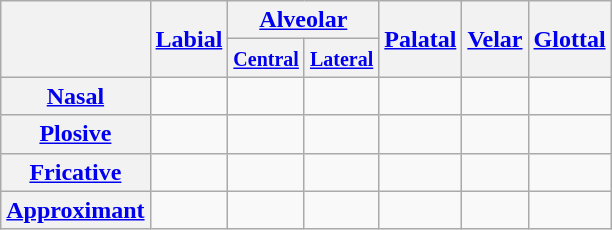<table class="wikitable" style=text-align:center>
<tr>
<th rowspan=2></th>
<th rowspan=2><a href='#'>Labial</a></th>
<th colspan=2><a href='#'>Alveolar</a></th>
<th rowspan=2><a href='#'>Palatal</a></th>
<th rowspan=2><a href='#'>Velar</a></th>
<th rowspan=2><a href='#'>Glottal</a></th>
</tr>
<tr>
<th><small><a href='#'>Central</a></small></th>
<th><small><a href='#'>Lateral</a></small></th>
</tr>
<tr>
<th><a href='#'>Nasal</a></th>
<td></td>
<td></td>
<td></td>
<td></td>
<td></td>
<td></td>
</tr>
<tr>
<th><a href='#'>Plosive</a></th>
<td></td>
<td></td>
<td></td>
<td></td>
<td></td>
<td></td>
</tr>
<tr>
<th><a href='#'>Fricative</a></th>
<td></td>
<td></td>
<td></td>
<td></td>
<td></td>
<td></td>
</tr>
<tr>
<th><a href='#'>Approximant</a></th>
<td></td>
<td></td>
<td></td>
<td></td>
<td></td>
<td></td>
</tr>
</table>
